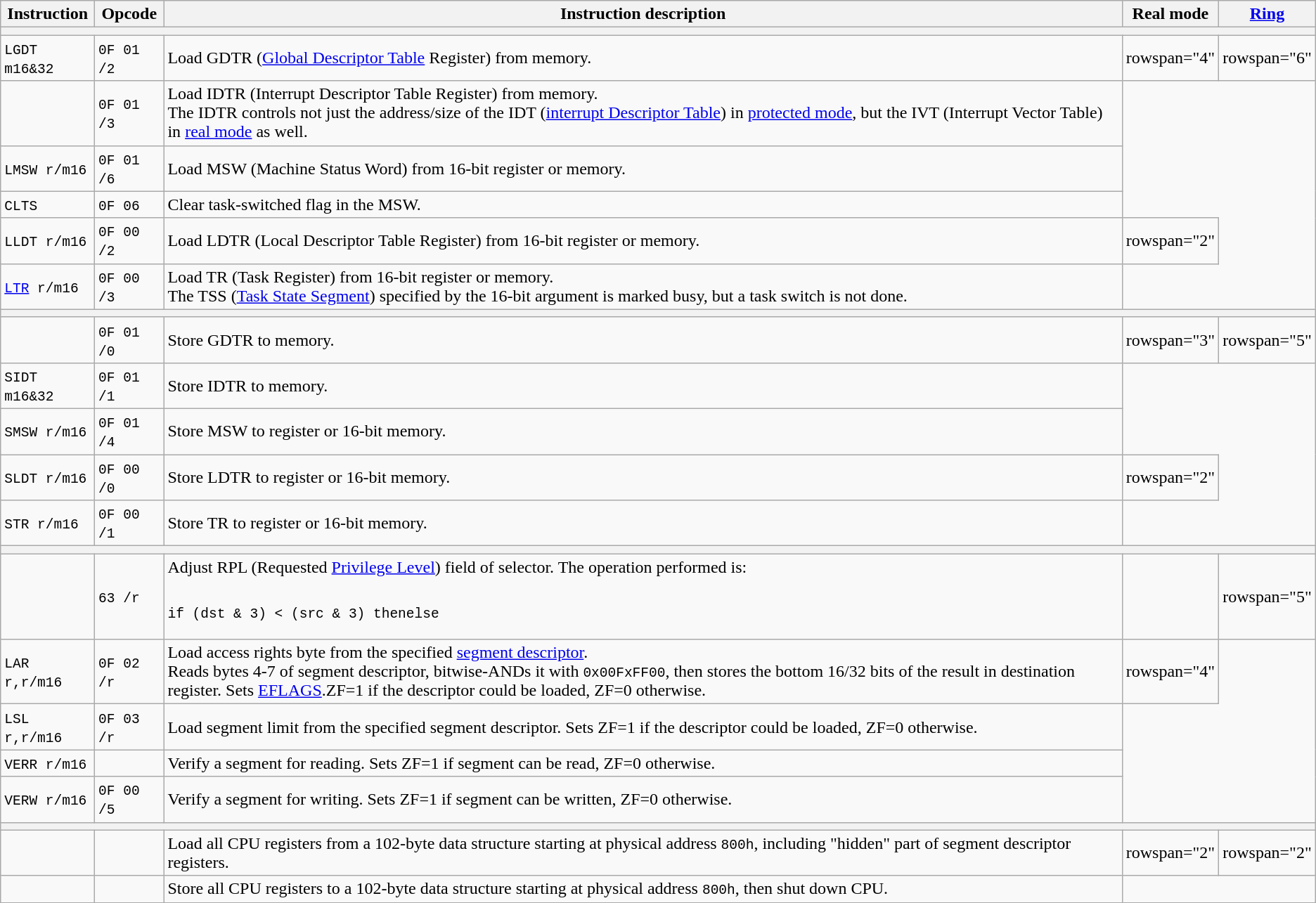<table class="wikitable sortable sticky-header">
<tr>
<th>Instruction</th>
<th>Opcode</th>
<th>Instruction description</th>
<th>Real mode</th>
<th><a href='#'>Ring</a></th>
</tr>
<tr>
<th colspan="5"></th>
</tr>
<tr>
<td><code>LGDT m16&32</code></td>
<td><code>0F 01 /2</code></td>
<td>Load GDTR (<a href='#'>Global Descriptor Table</a> Register) from memory.</td>
<td>rowspan="4" </td>
<td>rowspan="6" </td>
</tr>
<tr>
<td></td>
<td><code>0F 01 /3</code></td>
<td>Load IDTR (Interrupt Descriptor Table Register) from memory.<br>The IDTR controls not just the address/size of the IDT (<a href='#'>interrupt Descriptor Table</a>) in <a href='#'>protected mode</a>, but the IVT (Interrupt Vector Table) in <a href='#'>real mode</a> as well.</td>
</tr>
<tr>
<td><code>LMSW r/m16</code></td>
<td><code>0F 01 /6</code></td>
<td>Load MSW (Machine Status Word) from 16-bit register or memory.</td>
</tr>
<tr>
<td><code>CLTS</code></td>
<td><code>0F 06</code></td>
<td>Clear task-switched flag in the MSW.</td>
</tr>
<tr>
<td><code>LLDT r/m16</code></td>
<td><code>0F 00 /2</code></td>
<td>Load LDTR (Local Descriptor Table Register) from 16-bit register or memory.</td>
<td>rowspan="2" </td>
</tr>
<tr>
<td><code><a href='#'>LTR</a> r/m16</code></td>
<td><code>0F 00 /3</code></td>
<td>Load TR (Task Register) from 16-bit register or memory.<br>The TSS (<a href='#'>Task State Segment</a>) specified by the 16-bit argument is marked busy, but a task switch is not done.</td>
</tr>
<tr>
<th colspan="5"></th>
</tr>
<tr>
<td></td>
<td><code>0F 01 /0</code></td>
<td>Store GDTR to memory.</td>
<td>rowspan="3" </td>
<td>rowspan="5" </td>
</tr>
<tr>
<td><code>SIDT m16&32</code></td>
<td><code>0F 01 /1</code></td>
<td>Store IDTR to memory.</td>
</tr>
<tr>
<td><code>SMSW r/m16</code></td>
<td><code>0F 01 /4</code></td>
<td>Store MSW to register or 16-bit memory.</td>
</tr>
<tr>
<td><code>SLDT r/m16</code></td>
<td><code>0F 00 /0</code></td>
<td>Store LDTR to register or 16-bit memory.</td>
<td>rowspan="2" </td>
</tr>
<tr>
<td><code>STR r/m16</code></td>
<td><code>0F 00 /1</code></td>
<td>Store TR to register or 16-bit memory.</td>
</tr>
<tr>
<th colspan="5"></th>
</tr>
<tr>
<td></td>
<td><code>63 /r</code></td>
<td>Adjust RPL (Requested <a href='#'>Privilege Level</a>) field of selector. The operation performed is:<pre><br>if (dst & 3) < (src & 3) thenelse</td>
<td></td>
<td>rowspan="5" </td>
</tr>
<tr>
<td><code>LAR r,r/m16</code></td>
<td><code>0F 02 /r</code></td>
<td>Load access rights byte from the specified <a href='#'>segment descriptor</a>.<br>Reads bytes 4-7 of segment descriptor, bitwise-ANDs it with <code>0x00FxFF00</code>, then stores the bottom 16/32 bits of the result in destination register. Sets <a href='#'>EFLAGS</a>.ZF=1 if the descriptor could be loaded, ZF=0 otherwise.</td>
<td>rowspan="4" </td>
</tr>
<tr>
<td><code>LSL r,r/m16</code></td>
<td><code>0F 03 /r</code></td>
<td>Load segment limit from the specified segment descriptor. Sets ZF=1 if the descriptor could be loaded, ZF=0 otherwise.</td>
</tr>
<tr>
<td><code>VERR r/m16</code></td>
<td></td>
<td>Verify a segment for reading. Sets ZF=1 if segment can be read, ZF=0 otherwise.</td>
</tr>
<tr>
<td><code>VERW r/m16</code></td>
<td><code>0F 00 /5</code></td>
<td>Verify a segment for writing. Sets ZF=1 if segment can be written, ZF=0 otherwise.</td>
</tr>
<tr>
<th colspan="5"></th>
</tr>
<tr>
<td></td>
<td></td>
<td>Load all CPU registers from a 102-byte data structure starting at physical address <code>800h</code>, including "hidden" part of segment descriptor registers.</td>
<td>rowspan="2" </td>
<td>rowspan="2" </td>
</tr>
<tr>
<td></td>
<td></td>
<td>Store all CPU registers to a 102-byte data structure starting at physical address <code>800h</code>, then shut down CPU.</td>
</tr>
</table>
